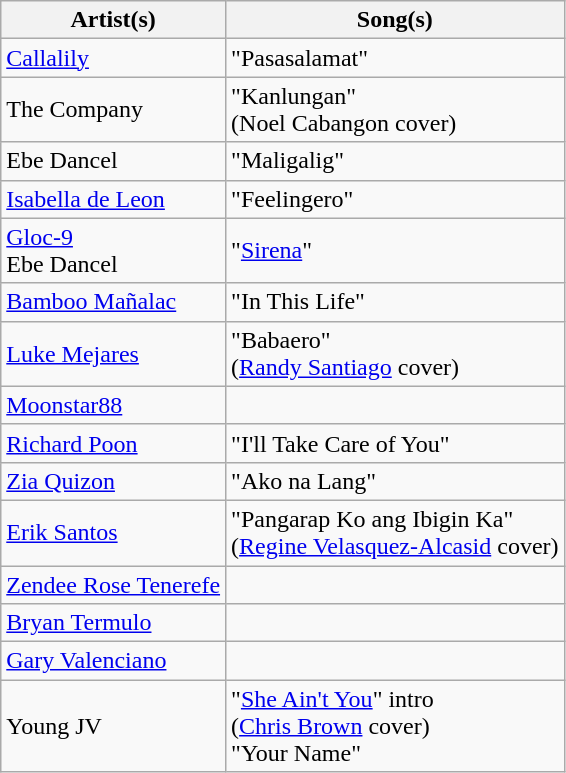<table class="wikitable">
<tr>
<th>Artist(s)</th>
<th>Song(s)</th>
</tr>
<tr>
<td><a href='#'>Callalily</a></td>
<td>"Pasasalamat"</td>
</tr>
<tr>
<td>The Company</td>
<td>"Kanlungan"<br>(Noel Cabangon cover)</td>
</tr>
<tr>
<td>Ebe Dancel</td>
<td>"Maligalig"</td>
</tr>
<tr>
<td><a href='#'>Isabella de Leon</a></td>
<td>"Feelingero"</td>
</tr>
<tr>
<td><a href='#'>Gloc-9</a><br>Ebe Dancel</td>
<td>"<a href='#'>Sirena</a>"</td>
</tr>
<tr>
<td><a href='#'>Bamboo Mañalac</a></td>
<td>"In This Life"</td>
</tr>
<tr>
<td><a href='#'>Luke Mejares</a></td>
<td>"Babaero"<br>(<a href='#'>Randy Santiago</a> cover)</td>
</tr>
<tr>
<td><a href='#'>Moonstar88</a></td>
<td></td>
</tr>
<tr>
<td><a href='#'>Richard Poon</a></td>
<td>"I'll Take Care of You"</td>
</tr>
<tr>
<td><a href='#'>Zia Quizon</a></td>
<td>"Ako na Lang"</td>
</tr>
<tr>
<td><a href='#'>Erik Santos</a></td>
<td>"Pangarap Ko ang Ibigin Ka"<br>(<a href='#'>Regine Velasquez-Alcasid</a> cover)</td>
</tr>
<tr>
<td><a href='#'>Zendee Rose Tenerefe</a></td>
<td></td>
</tr>
<tr>
<td><a href='#'>Bryan Termulo</a></td>
<td></td>
</tr>
<tr>
<td><a href='#'>Gary Valenciano</a></td>
<td></td>
</tr>
<tr>
<td>Young JV</td>
<td>"<a href='#'>She Ain't You</a>" intro<br>(<a href='#'>Chris Brown</a> cover)<br>"Your Name"</td>
</tr>
</table>
